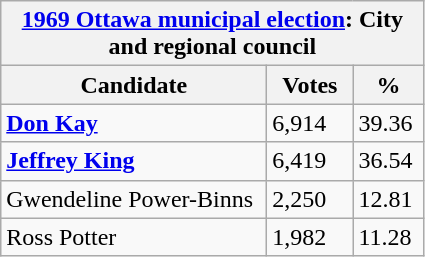<table class="wikitable">
<tr>
<th colspan="3"><a href='#'>1969 Ottawa municipal election</a>: City and regional council</th>
</tr>
<tr>
<th style="width: 170px">Candidate</th>
<th style="width: 50px">Votes</th>
<th style="width: 40px">%</th>
</tr>
<tr>
<td><strong><a href='#'>Don Kay</a></strong></td>
<td>6,914</td>
<td>39.36</td>
</tr>
<tr>
<td><strong><a href='#'>Jeffrey King</a></strong></td>
<td>6,419</td>
<td>36.54</td>
</tr>
<tr>
<td>Gwendeline Power-Binns</td>
<td>2,250</td>
<td>12.81</td>
</tr>
<tr>
<td>Ross Potter</td>
<td>1,982</td>
<td>11.28</td>
</tr>
</table>
